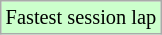<table class="wikitable" style="font-size: 85%;">
<tr style="background:#ccffcc;">
<td>Fastest session lap</td>
</tr>
</table>
